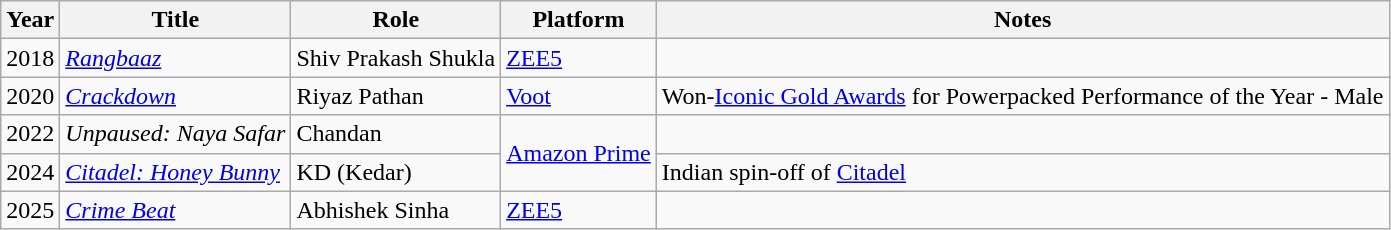<table class="wikitable">
<tr>
<th>Year</th>
<th>Title</th>
<th>Role</th>
<th>Platform</th>
<th>Notes</th>
</tr>
<tr>
<td>2018</td>
<td><em><a href='#'>Rangbaaz</a></em></td>
<td>Shiv Prakash Shukla</td>
<td><a href='#'>ZEE5</a></td>
<td></td>
</tr>
<tr>
<td>2020</td>
<td><em><a href='#'>Crackdown</a></em></td>
<td>Riyaz Pathan</td>
<td><a href='#'>Voot</a></td>
<td>Won-<a href='#'>Iconic Gold Awards</a> for Powerpacked Performance of the Year - Male</td>
</tr>
<tr>
<td>2022</td>
<td><em>Unpaused: Naya Safar</em></td>
<td>Chandan</td>
<td rowspan="2"><a href='#'>Amazon Prime</a></td>
<td></td>
</tr>
<tr>
<td>2024</td>
<td><em> <a href='#'>Citadel: Honey Bunny</a></em></td>
<td>KD (Kedar)</td>
<td>Indian spin-off of <a href='#'>Citadel</a></td>
</tr>
<tr>
<td>2025</td>
<td><a href='#'><em>Crime Beat</em></a></td>
<td>Abhishek Sinha</td>
<td><a href='#'>ZEE5</a></td>
<td></td>
</tr>
</table>
